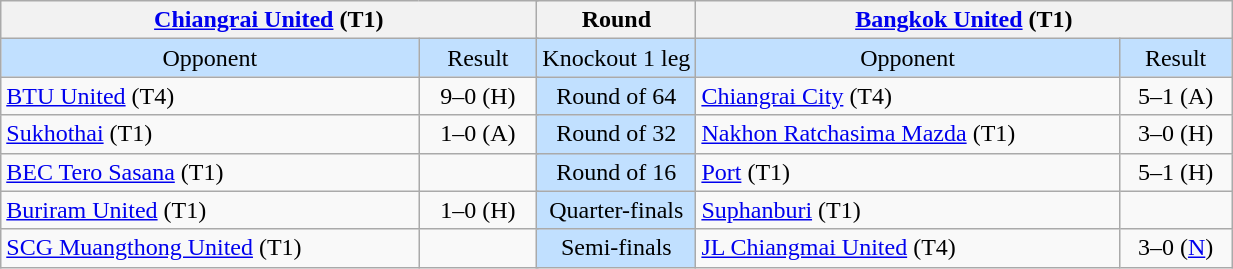<table class="wikitable" style="text-align:center">
<tr>
<th colspan=4 width="350"><a href='#'>Chiangrai United</a> (T1)</th>
<th>Round</th>
<th colspan=4 width="350"><a href='#'>Bangkok United</a> (T1)</th>
</tr>
<tr style="background:#C1E0FF">
<td>Opponent</td>
<td colspan=3>Result</td>
<td>Knockout 1 leg</td>
<td>Opponent</td>
<td colspan=3>Result</td>
</tr>
<tr>
<td align=left><a href='#'>BTU United</a> (T4)</td>
<td colspan=3>9–0 (H)</td>
<td style="background:#C1E0FF">Round of 64</td>
<td align=left><a href='#'>Chiangrai City</a> (T4)</td>
<td colspan=3>5–1 (A)</td>
</tr>
<tr>
<td align=left><a href='#'>Sukhothai</a> (T1)</td>
<td colspan=3>1–0 (A)</td>
<td style="background:#C1E0FF">Round of 32</td>
<td align=left><a href='#'>Nakhon Ratchasima Mazda</a> (T1)</td>
<td colspan=3>3–0 (H)</td>
</tr>
<tr>
<td align=left><a href='#'>BEC Tero Sasana</a> (T1)</td>
<td colspan=3></td>
<td style="background:#C1E0FF">Round of 16</td>
<td align=left><a href='#'>Port</a> (T1)</td>
<td colspan=3>5–1 (H)</td>
</tr>
<tr>
<td align=left><a href='#'>Buriram United</a> (T1)</td>
<td colspan=3>1–0 (H)</td>
<td style="background:#C1E0FF">Quarter-finals</td>
<td align=left><a href='#'>Suphanburi</a> (T1)</td>
<td colspan=3></td>
</tr>
<tr>
<td align=left><a href='#'>SCG Muangthong United</a> (T1)</td>
<td colspan=3></td>
<td style="background:#C1E0FF">Semi-finals</td>
<td align=left><a href='#'>JL Chiangmai United</a> (T4)</td>
<td colspan=3>3–0 (<a href='#'>N</a>)</td>
</tr>
</table>
